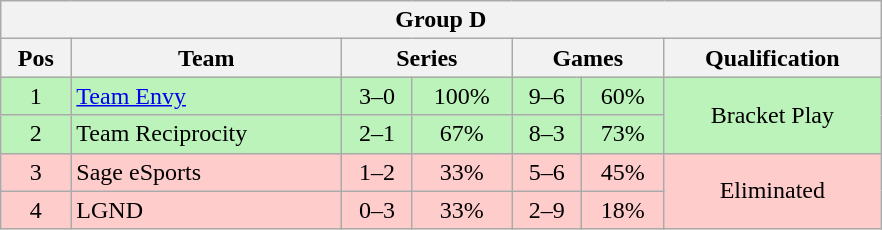<table class="wikitable" style="display: inline-table; margin-left: 50px;width: 46.5%;">
<tr>
<th colspan="7">Group D</th>
</tr>
<tr>
<th>Pos</th>
<th>Team</th>
<th colspan="2">Series</th>
<th colspan="2">Games</th>
<th>Qualification</th>
</tr>
<tr>
<td style="text-align:center; background:#BBF3BB;">1</td>
<td style="text-align:left; background:#BBF3BB;"><a href='#'>Team Envy</a></td>
<td style="text-align:center; background:#BBF3BB;">3–0</td>
<td style="text-align:center; background:#BBF3BB;">100%</td>
<td style="text-align:center; background:#BBF3BB;">9–6</td>
<td style="text-align:center; background:#BBF3BB;">60%</td>
<td style="text-align:center; background:#BBF3BB;" rowspan="2">Bracket Play</td>
</tr>
<tr>
<td style="text-align:center; background:#BBF3BB;">2</td>
<td style="text-align:left; background:#BBF3BB;">Team Reciprocity</td>
<td style="text-align:center; background:#BBF3BB;">2–1</td>
<td style="text-align:center; background:#BBF3BB;">67%</td>
<td style="text-align:center; background:#BBF3BB;">8–3</td>
<td style="text-align:center; background:#BBF3BB;">73%</td>
</tr>
<tr>
<td style="text-align:center; background:#FFCCCC;">3</td>
<td style="text-align:left; background:#FFCCCC;">Sage eSports</td>
<td style="text-align:center; background:#FFCCCC;">1–2</td>
<td style="text-align:center; background:#FFCCCC;">33%</td>
<td style="text-align:center; background:#FFCCCC;">5–6</td>
<td style="text-align:center; background:#FFCCCC;">45%</td>
<td style="text-align:center; background:#FFCCCC;" rowspan="2">Eliminated</td>
</tr>
<tr>
<td style="text-align:center; background:#FFCCCC;">4</td>
<td style="text-align:left; background:#FFCCCC;">LGND</td>
<td style="text-align:center; background:#FFCCCC;">0–3</td>
<td style="text-align:center; background:#FFCCCC;">33%</td>
<td style="text-align:center; background:#FFCCCC;">2–9</td>
<td style="text-align:center; background:#FFCCCC;">18%</td>
</tr>
</table>
